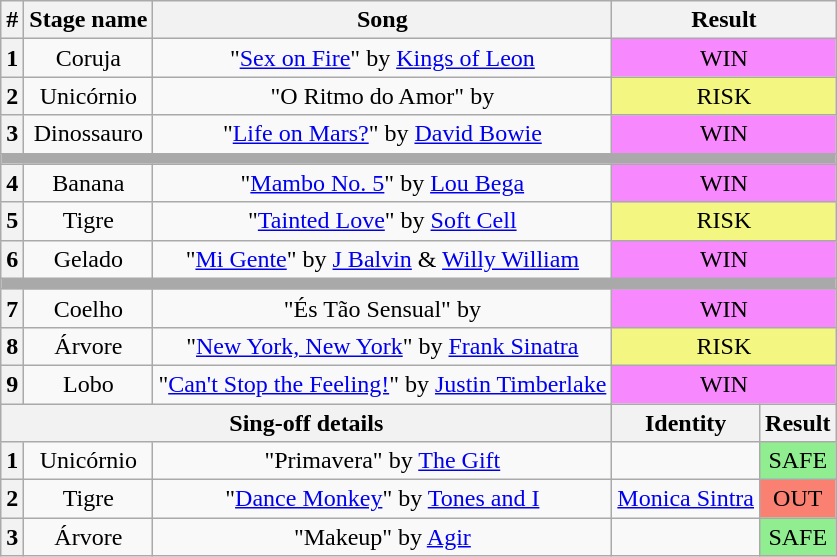<table class="wikitable plainrowheaders" style="text-align: center;">
<tr>
<th>#</th>
<th>Stage name</th>
<th>Song</th>
<th colspan=2>Result</th>
</tr>
<tr>
<th>1</th>
<td>Coruja</td>
<td>"<a href='#'>Sex on Fire</a>" by <a href='#'>Kings of Leon</a></td>
<td colspan=2 bgcolor="#F888FD">WIN</td>
</tr>
<tr>
<th>2</th>
<td>Unicórnio</td>
<td>"O Ritmo do Amor" by </td>
<td colspan=2 bgcolor="#F3F781">RISK</td>
</tr>
<tr>
<th>3</th>
<td>Dinossauro</td>
<td>"<a href='#'>Life on Mars?</a>" by <a href='#'>David Bowie</a></td>
<td colspan=2 bgcolor="#F888FD">WIN</td>
</tr>
<tr>
<td colspan="5" style="background:darkgray"></td>
</tr>
<tr>
<th>4</th>
<td>Banana</td>
<td>"<a href='#'>Mambo No. 5</a>" by <a href='#'>Lou Bega</a></td>
<td colspan=2 bgcolor="#F888FD">WIN</td>
</tr>
<tr>
<th>5</th>
<td>Tigre</td>
<td>"<a href='#'>Tainted Love</a>" by <a href='#'>Soft Cell</a></td>
<td colspan=2 bgcolor="#F3F781">RISK</td>
</tr>
<tr>
<th>6</th>
<td>Gelado</td>
<td>"<a href='#'>Mi Gente</a>" by <a href='#'>J Balvin</a> & <a href='#'>Willy William</a></td>
<td colspan=2 bgcolor="#F888FD">WIN</td>
</tr>
<tr>
<td colspan="5" style="background:darkgray"></td>
</tr>
<tr>
<th>7</th>
<td>Coelho</td>
<td>"És Tão Sensual" by </td>
<td colspan=2 bgcolor="#F888FD">WIN</td>
</tr>
<tr>
<th>8</th>
<td>Árvore</td>
<td>"<a href='#'>New York, New York</a>" by <a href='#'>Frank Sinatra</a></td>
<td colspan=2 bgcolor="#F3F781">RISK</td>
</tr>
<tr>
<th>9</th>
<td>Lobo</td>
<td>"<a href='#'>Can't Stop the Feeling!</a>" by <a href='#'>Justin Timberlake</a></td>
<td colspan=2 bgcolor="#F888FD">WIN</td>
</tr>
<tr>
<th colspan="3">Sing-off details</th>
<th>Identity</th>
<th>Result</th>
</tr>
<tr>
<th>1</th>
<td>Unicórnio</td>
<td>"Primavera" by <a href='#'>The Gift</a></td>
<td></td>
<td bgcolor=lightgreen>SAFE</td>
</tr>
<tr>
<th>2</th>
<td>Tigre</td>
<td>"<a href='#'>Dance Monkey</a>" by <a href='#'>Tones and I</a></td>
<td><a href='#'>Monica Sintra</a></td>
<td bgcolor=salmon>OUT</td>
</tr>
<tr>
<th>3</th>
<td>Árvore</td>
<td>"Makeup" by <a href='#'>Agir</a></td>
<td></td>
<td bgcolor=lightgreen>SAFE</td>
</tr>
</table>
